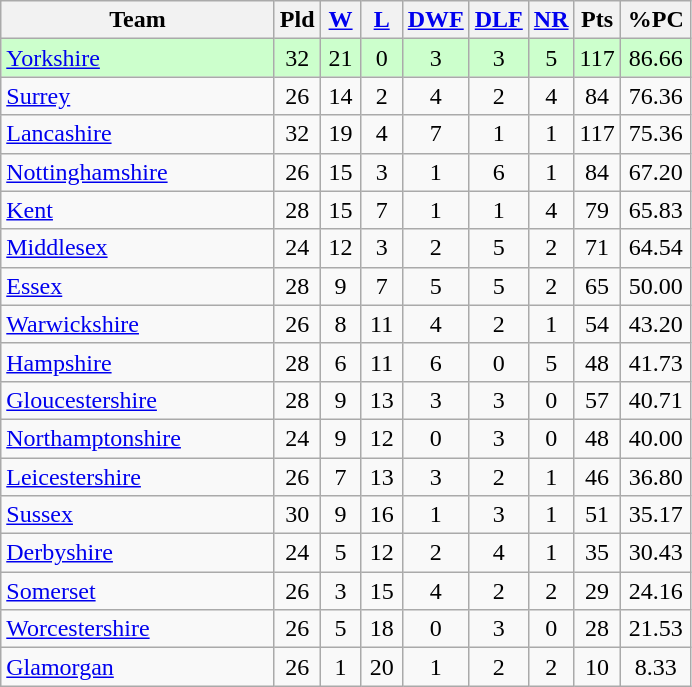<table class="wikitable" style="text-align:center;">
<tr>
<th width=175>Team</th>
<th width=20 abbr="Played">Pld</th>
<th width=20 abbr="Won"><a href='#'>W</a></th>
<th width=20 abbr="Lost"><a href='#'>L</a></th>
<th width=20 abbr="Drawn"><a href='#'>DWF</a></th>
<th width=20 abbr="Drawn"><a href='#'>DLF</a></th>
<th width=20 abbr="No Result"><a href='#'>NR</a></th>
<th width=20 abbr="Points">Pts</th>
<th width=40 abbr="Percentage of possible points">%PC</th>
</tr>
<tr style="background:#ccffcc;">
<td style="text-align:left;"><a href='#'>Yorkshire</a></td>
<td>32</td>
<td>21</td>
<td>0</td>
<td>3</td>
<td>3</td>
<td>5</td>
<td>117</td>
<td>86.66</td>
</tr>
<tr>
<td style="text-align:left;"><a href='#'>Surrey</a></td>
<td>26</td>
<td>14</td>
<td>2</td>
<td>4</td>
<td>2</td>
<td>4</td>
<td>84</td>
<td>76.36</td>
</tr>
<tr>
<td style="text-align:left;"><a href='#'>Lancashire</a></td>
<td>32</td>
<td>19</td>
<td>4</td>
<td>7</td>
<td>1</td>
<td>1</td>
<td>117</td>
<td>75.36</td>
</tr>
<tr>
<td style="text-align:left;"><a href='#'>Nottinghamshire</a></td>
<td>26</td>
<td>15</td>
<td>3</td>
<td>1</td>
<td>6</td>
<td>1</td>
<td>84</td>
<td>67.20</td>
</tr>
<tr>
<td style="text-align:left;"><a href='#'>Kent</a></td>
<td>28</td>
<td>15</td>
<td>7</td>
<td>1</td>
<td>1</td>
<td>4</td>
<td>79</td>
<td>65.83</td>
</tr>
<tr>
<td style="text-align:left;"><a href='#'>Middlesex</a></td>
<td>24</td>
<td>12</td>
<td>3</td>
<td>2</td>
<td>5</td>
<td>2</td>
<td>71</td>
<td>64.54</td>
</tr>
<tr>
<td style="text-align:left;"><a href='#'>Essex</a></td>
<td>28</td>
<td>9</td>
<td>7</td>
<td>5</td>
<td>5</td>
<td>2</td>
<td>65</td>
<td>50.00</td>
</tr>
<tr>
<td style="text-align:left;"><a href='#'>Warwickshire</a></td>
<td>26</td>
<td>8</td>
<td>11</td>
<td>4</td>
<td>2</td>
<td>1</td>
<td>54</td>
<td>43.20</td>
</tr>
<tr>
<td style="text-align:left;"><a href='#'>Hampshire</a></td>
<td>28</td>
<td>6</td>
<td>11</td>
<td>6</td>
<td>0</td>
<td>5</td>
<td>48</td>
<td>41.73</td>
</tr>
<tr>
<td style="text-align:left;"><a href='#'>Gloucestershire</a></td>
<td>28</td>
<td>9</td>
<td>13</td>
<td>3</td>
<td>3</td>
<td>0</td>
<td>57</td>
<td>40.71</td>
</tr>
<tr>
<td style="text-align:left;"><a href='#'>Northamptonshire</a></td>
<td>24</td>
<td>9</td>
<td>12</td>
<td>0</td>
<td>3</td>
<td>0</td>
<td>48</td>
<td>40.00</td>
</tr>
<tr>
<td style="text-align:left;"><a href='#'>Leicestershire</a></td>
<td>26</td>
<td>7</td>
<td>13</td>
<td>3</td>
<td>2</td>
<td>1</td>
<td>46</td>
<td>36.80</td>
</tr>
<tr>
<td style="text-align:left;"><a href='#'>Sussex</a></td>
<td>30</td>
<td>9</td>
<td>16</td>
<td>1</td>
<td>3</td>
<td>1</td>
<td>51</td>
<td>35.17</td>
</tr>
<tr>
<td style="text-align:left;"><a href='#'>Derbyshire</a></td>
<td>24</td>
<td>5</td>
<td>12</td>
<td>2</td>
<td>4</td>
<td>1</td>
<td>35</td>
<td>30.43</td>
</tr>
<tr>
<td style="text-align:left;"><a href='#'>Somerset</a></td>
<td>26</td>
<td>3</td>
<td>15</td>
<td>4</td>
<td>2</td>
<td>2</td>
<td>29</td>
<td>24.16</td>
</tr>
<tr>
<td style="text-align:left;"><a href='#'>Worcestershire</a></td>
<td>26</td>
<td>5</td>
<td>18</td>
<td>0</td>
<td>3</td>
<td>0</td>
<td>28</td>
<td>21.53</td>
</tr>
<tr>
<td style="text-align:left;"><a href='#'>Glamorgan</a></td>
<td>26</td>
<td>1</td>
<td>20</td>
<td>1</td>
<td>2</td>
<td>2</td>
<td>10</td>
<td>8.33</td>
</tr>
</table>
